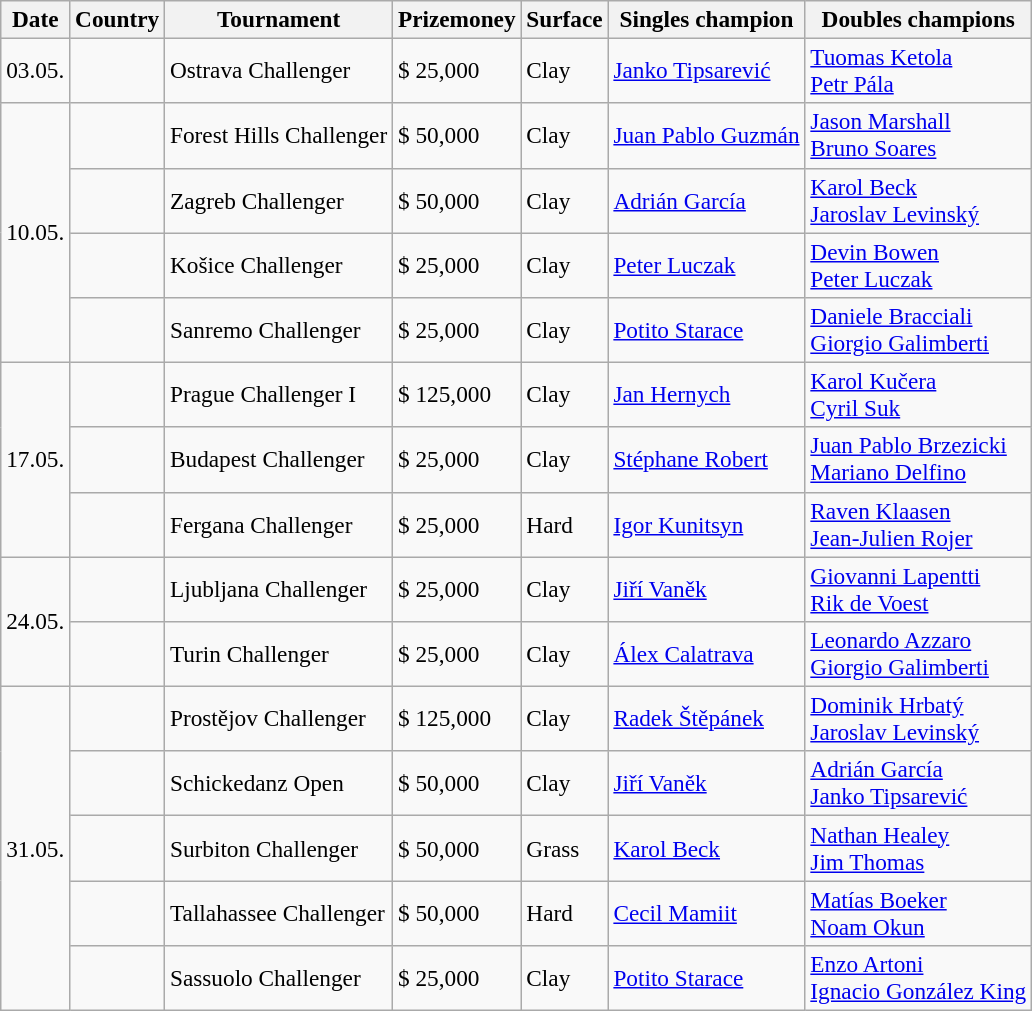<table class="sortable wikitable" style=font-size:97%>
<tr>
<th>Date</th>
<th>Country</th>
<th>Tournament</th>
<th>Prizemoney</th>
<th>Surface</th>
<th>Singles champion</th>
<th>Doubles champions</th>
</tr>
<tr>
<td>03.05.</td>
<td></td>
<td>Ostrava Challenger</td>
<td>$ 25,000</td>
<td>Clay</td>
<td> <a href='#'>Janko Tipsarević</a></td>
<td> <a href='#'>Tuomas Ketola</a> <br>  <a href='#'>Petr Pála</a></td>
</tr>
<tr>
<td rowspan="4">10.05.</td>
<td></td>
<td>Forest Hills Challenger</td>
<td>$ 50,000</td>
<td>Clay</td>
<td> <a href='#'>Juan Pablo Guzmán</a></td>
<td> <a href='#'>Jason Marshall</a><br> <a href='#'>Bruno Soares</a></td>
</tr>
<tr>
<td></td>
<td>Zagreb Challenger</td>
<td>$ 50,000</td>
<td>Clay</td>
<td> <a href='#'>Adrián García</a></td>
<td> <a href='#'>Karol Beck</a><br> <a href='#'>Jaroslav Levinský</a></td>
</tr>
<tr>
<td></td>
<td>Košice Challenger</td>
<td>$ 25,000</td>
<td>Clay</td>
<td> <a href='#'>Peter Luczak</a></td>
<td> <a href='#'>Devin Bowen</a> <br>  <a href='#'>Peter Luczak</a></td>
</tr>
<tr>
<td></td>
<td>Sanremo Challenger</td>
<td>$ 25,000</td>
<td>Clay</td>
<td> <a href='#'>Potito Starace</a></td>
<td> <a href='#'>Daniele Bracciali</a><br> <a href='#'>Giorgio Galimberti</a></td>
</tr>
<tr>
<td rowspan="3">17.05.</td>
<td></td>
<td>Prague Challenger I</td>
<td>$ 125,000</td>
<td>Clay</td>
<td> <a href='#'>Jan Hernych</a></td>
<td> <a href='#'>Karol Kučera</a> <br>  <a href='#'>Cyril Suk</a></td>
</tr>
<tr>
<td></td>
<td>Budapest Challenger</td>
<td>$ 25,000</td>
<td>Clay</td>
<td> <a href='#'>Stéphane Robert</a></td>
<td> <a href='#'>Juan Pablo Brzezicki</a><br> <a href='#'>Mariano Delfino</a></td>
</tr>
<tr>
<td></td>
<td>Fergana Challenger</td>
<td>$ 25,000</td>
<td>Hard</td>
<td> <a href='#'>Igor Kunitsyn</a></td>
<td> <a href='#'>Raven Klaasen</a> <br>  <a href='#'>Jean-Julien Rojer</a></td>
</tr>
<tr>
<td rowspan="2">24.05.</td>
<td></td>
<td>Ljubljana Challenger</td>
<td>$ 25,000</td>
<td>Clay</td>
<td> <a href='#'>Jiří Vaněk</a></td>
<td> <a href='#'>Giovanni Lapentti</a><br> <a href='#'>Rik de Voest</a></td>
</tr>
<tr>
<td></td>
<td>Turin Challenger</td>
<td>$ 25,000</td>
<td>Clay</td>
<td> <a href='#'>Álex Calatrava</a></td>
<td> <a href='#'>Leonardo Azzaro</a><br> <a href='#'>Giorgio Galimberti</a></td>
</tr>
<tr>
<td rowspan="5">31.05.</td>
<td></td>
<td>Prostějov Challenger</td>
<td>$ 125,000</td>
<td>Clay</td>
<td> <a href='#'>Radek Štěpánek</a></td>
<td> <a href='#'>Dominik Hrbatý</a> <br>  <a href='#'>Jaroslav Levinský</a></td>
</tr>
<tr>
<td></td>
<td>Schickedanz Open</td>
<td>$ 50,000</td>
<td>Clay</td>
<td> <a href='#'>Jiří Vaněk</a></td>
<td> <a href='#'>Adrián García</a> <br>  <a href='#'>Janko Tipsarević</a></td>
</tr>
<tr>
<td></td>
<td>Surbiton Challenger</td>
<td>$ 50,000</td>
<td>Grass</td>
<td> <a href='#'>Karol Beck</a></td>
<td> <a href='#'>Nathan Healey</a> <br>  <a href='#'>Jim Thomas</a></td>
</tr>
<tr>
<td></td>
<td>Tallahassee Challenger</td>
<td>$ 50,000</td>
<td>Hard</td>
<td> <a href='#'>Cecil Mamiit</a></td>
<td> <a href='#'>Matías Boeker</a> <br>  <a href='#'>Noam Okun</a></td>
</tr>
<tr>
<td></td>
<td>Sassuolo Challenger</td>
<td>$ 25,000</td>
<td>Clay</td>
<td> <a href='#'>Potito Starace</a></td>
<td> <a href='#'>Enzo Artoni</a><br> <a href='#'>Ignacio González King</a></td>
</tr>
</table>
